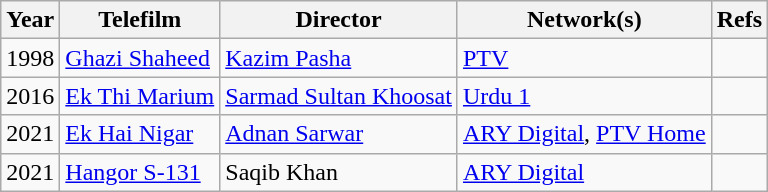<table class="wikitable">
<tr>
<th>Year</th>
<th>Telefilm</th>
<th>Director</th>
<th>Network(s)</th>
<th>Refs</th>
</tr>
<tr>
<td>1998</td>
<td><a href='#'>Ghazi Shaheed</a></td>
<td><a href='#'>Kazim Pasha</a></td>
<td><a href='#'>PTV</a></td>
<td></td>
</tr>
<tr>
<td>2016</td>
<td><a href='#'>Ek Thi Marium</a></td>
<td><a href='#'>Sarmad Sultan Khoosat</a></td>
<td><a href='#'>Urdu 1</a></td>
<td></td>
</tr>
<tr>
<td>2021</td>
<td><a href='#'>Ek Hai Nigar</a></td>
<td><a href='#'>Adnan Sarwar</a></td>
<td><a href='#'>ARY Digital</a>, <a href='#'>PTV Home</a></td>
<td></td>
</tr>
<tr>
<td>2021</td>
<td><a href='#'>Hangor S-131</a></td>
<td>Saqib Khan</td>
<td><a href='#'>ARY Digital</a></td>
<td></td>
</tr>
</table>
